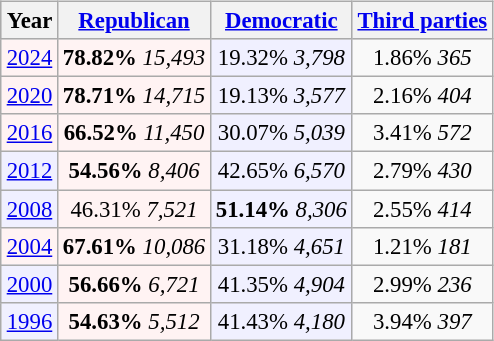<table class="wikitable" style="float:right; font-size:95%;">
<tr bgcolor=lightgrey>
<th>Year</th>
<th><a href='#'>Republican</a></th>
<th><a href='#'>Democratic</a></th>
<th><a href='#'>Third parties</a></th>
</tr>
<tr>
<td align="center" bgcolor="#fff3f3"><a href='#'>2024</a></td>
<td align="center" bgcolor="#fff3f3"><strong>78.82%</strong> <em>15,493</em></td>
<td align="center" bgcolor="#f0f0ff">19.32% <em>3,798</em></td>
<td align="center">1.86% <em>365</em></td>
</tr>
<tr>
<td align="center" bgcolor="#fff3f3"><a href='#'>2020</a></td>
<td align="center" bgcolor="#fff3f3"><strong>78.71%</strong> <em>14,715</em></td>
<td align="center" bgcolor="#f0f0ff">19.13% <em>3,577</em></td>
<td align="center">2.16% <em>404</em></td>
</tr>
<tr>
<td align="center" bgcolor="#fff3f3"><a href='#'>2016</a></td>
<td align="center" bgcolor="#fff3f3"><strong>66.52%</strong> <em>11,450</em></td>
<td align="center" bgcolor="#f0f0ff">30.07% <em>5,039</em></td>
<td align="center">3.41% <em>572</em></td>
</tr>
<tr>
<td align="center" bgcolor="#f0f0ff"><a href='#'>2012</a></td>
<td align="center" bgcolor="#fff3f3"><strong>54.56%</strong> <em>8,406</em></td>
<td align="center" bgcolor="#f0f0ff">42.65% <em>6,570</em></td>
<td align="center">2.79% <em>430</em></td>
</tr>
<tr>
<td align="center" bgcolor="#f0f0ff"><a href='#'>2008</a></td>
<td align="center" bgcolor="#fff3f3">46.31% <em>7,521</em></td>
<td align="center" bgcolor="#f0f0ff"><strong>51.14%</strong> <em>8,306</em></td>
<td align="center">2.55% <em>414</em></td>
</tr>
<tr>
<td align="center" bgcolor="#fff3f3"><a href='#'>2004</a></td>
<td align="center" bgcolor="#fff3f3"><strong>67.61%</strong> <em>10,086</em></td>
<td align="center" bgcolor="#f0f0ff">31.18% <em>4,651</em></td>
<td align="center">1.21% <em>181</em></td>
</tr>
<tr>
<td align="center" bgcolor="#f0f0ff"><a href='#'>2000</a></td>
<td align="center" bgcolor="#fff3f3"><strong>56.66%</strong> <em>6,721</em></td>
<td align="center" bgcolor="#f0f0ff">41.35% <em>4,904</em></td>
<td align="center">2.99% <em>236</em></td>
</tr>
<tr>
<td align="center" bgcolor="#f0f0ff"><a href='#'>1996</a></td>
<td align="center" bgcolor="#fff3f3"><strong>54.63%</strong> <em>5,512</em></td>
<td align="center" bgcolor="#f0f0ff">41.43% <em>4,180</em></td>
<td align="center">3.94% <em>397</em></td>
</tr>
</table>
